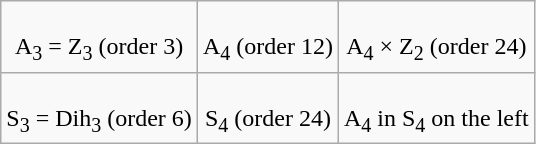<table class=wikitable>
<tr align=center valign=top>
<td><br>A<sub>3</sub> = Z<sub>3</sub> (order 3)</td>
<td><br>A<sub>4</sub> (order 12)</td>
<td><br>A<sub>4</sub> × Z<sub>2</sub> (order 24)</td>
</tr>
<tr align=center valign=top>
<td><br>S<sub>3</sub> = Dih<sub>3</sub> (order 6)</td>
<td><br>S<sub>4</sub> (order 24)</td>
<td><br>A<sub>4</sub> in S<sub>4</sub> on the left</td>
</tr>
</table>
